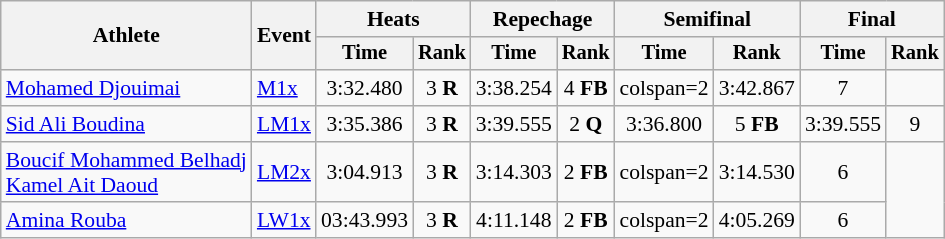<table class="wikitable" style="font-size:90%">
<tr>
<th rowspan="2">Athlete</th>
<th rowspan="2">Event</th>
<th colspan="2">Heats</th>
<th colspan="2">Repechage</th>
<th colspan="2">Semifinal</th>
<th colspan="2">Final</th>
</tr>
<tr style="font-size:95%">
<th>Time</th>
<th>Rank</th>
<th>Time</th>
<th>Rank</th>
<th>Time</th>
<th>Rank</th>
<th>Time</th>
<th>Rank</th>
</tr>
<tr align="center">
<td align="left"><a href='#'>Mohamed Djouimai</a></td>
<td align="left"><a href='#'>M1x</a></td>
<td>3:32.480</td>
<td>3 <strong>R</strong></td>
<td>3:38.254</td>
<td>4 <strong>FB</strong></td>
<td>colspan=2 </td>
<td>3:42.867</td>
<td>7</td>
</tr>
<tr align="center">
<td align="left"><a href='#'>Sid Ali Boudina</a></td>
<td align="left"><a href='#'>LM1x</a></td>
<td>3:35.386</td>
<td>3 <strong>R</strong></td>
<td>3:39.555</td>
<td>2 <strong>Q</strong></td>
<td>3:36.800</td>
<td>5 <strong>FB</strong></td>
<td>3:39.555</td>
<td>9</td>
</tr>
<tr align="center">
<td align="left"><a href='#'>Boucif Mohammed Belhadj</a><br><a href='#'>Kamel Ait Daoud</a></td>
<td align="left"><a href='#'>LM2x</a></td>
<td>3:04.913</td>
<td>3 <strong>R</strong></td>
<td>3:14.303</td>
<td>2 <strong>FB</strong></td>
<td>colspan=2 </td>
<td>3:14.530</td>
<td>6</td>
</tr>
<tr align="center">
<td align="left"><a href='#'>Amina Rouba</a></td>
<td align="left"><a href='#'>LW1x</a></td>
<td>03:43.993</td>
<td>3 <strong>R</strong></td>
<td>4:11.148</td>
<td>2 <strong>FB</strong></td>
<td>colspan=2 </td>
<td>4:05.269</td>
<td>6</td>
</tr>
</table>
